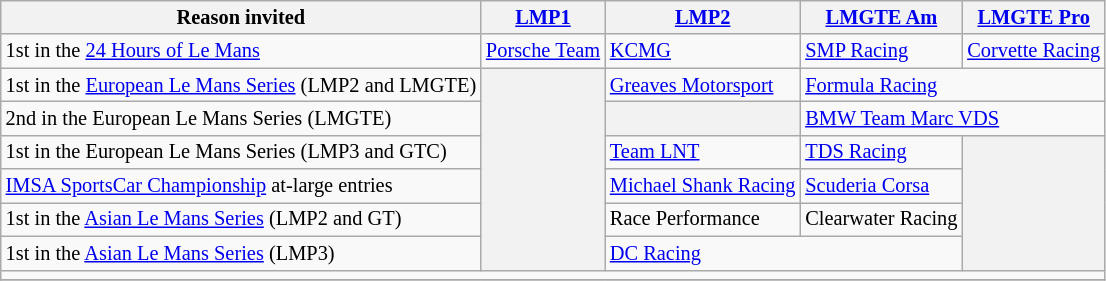<table class="wikitable" style="font-size: 85%;">
<tr>
<th scope="col">Reason invited</th>
<th scope="col"><a href='#'>LMP1</a></th>
<th scope="col"><a href='#'>LMP2</a></th>
<th scope="col"><a href='#'>LMGTE Am</a></th>
<th scope="col"><a href='#'>LMGTE Pro</a></th>
</tr>
<tr>
<td>1st in the <a href='#'>24 Hours of Le Mans</a></td>
<td> <a href='#'>Porsche Team</a></td>
<td> <a href='#'>KCMG</a></td>
<td> <a href='#'>SMP Racing</a></td>
<td> <a href='#'>Corvette Racing</a></td>
</tr>
<tr>
<td>1st in the <a href='#'>European Le Mans Series</a> (LMP2 and LMGTE)</td>
<th rowspan="6"></th>
<td> <a href='#'>Greaves Motorsport</a></td>
<td colspan="2"> <a href='#'>Formula Racing</a></td>
</tr>
<tr>
<td>2nd in the European Le Mans Series (LMGTE)</td>
<th rowspan="1"></th>
<td colspan="2"> <a href='#'>BMW Team Marc VDS</a></td>
</tr>
<tr>
<td>1st in the European Le Mans Series (LMP3 and GTC)</td>
<td> <a href='#'>Team LNT</a></td>
<td> <a href='#'>TDS Racing</a></td>
<th rowspan="4"></th>
</tr>
<tr>
<td><a href='#'>IMSA SportsCar Championship</a> at-large entries</td>
<td> <a href='#'>Michael Shank Racing</a></td>
<td> <a href='#'>Scuderia Corsa</a></td>
</tr>
<tr>
<td>1st in the <a href='#'>Asian Le Mans Series</a> (LMP2 and GT)</td>
<td> Race Performance</td>
<td> Clearwater Racing</td>
</tr>
<tr>
<td>1st in the <a href='#'>Asian Le Mans Series</a> (LMP3)</td>
<td colspan="2"> <a href='#'>DC Racing</a></td>
</tr>
<tr>
<td colspan="5"></td>
</tr>
<tr>
</tr>
</table>
